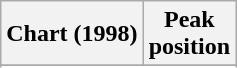<table class="wikitable sortable plainrowheaders" style="text-align:center">
<tr>
<th scope="col">Chart (1998)</th>
<th scope="col">Peak<br>position</th>
</tr>
<tr>
</tr>
<tr>
</tr>
<tr>
</tr>
</table>
